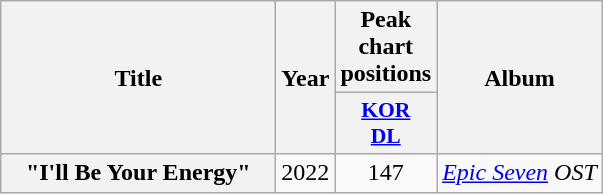<table class="wikitable plainrowheaders" style="text-align:center;" border="1">
<tr>
<th scope="col" rowspan="2" style="width:11em;">Title</th>
<th scope="col" rowspan="2">Year</th>
<th scope="col" colspan="1">Peak<br>chart<br>positions</th>
<th scope="col" rowspan="2">Album</th>
</tr>
<tr>
<th scope="col" style="width:3em;font-size:90%;"><a href='#'>KOR<br>DL</a><br></th>
</tr>
<tr>
<th scope="row">"I'll Be Your Energy" <br></th>
<td rowspan="4">2022</td>
<td>147</td>
<td><em><a href='#'>Epic Seven</a> OST</em></td>
</tr>
</table>
